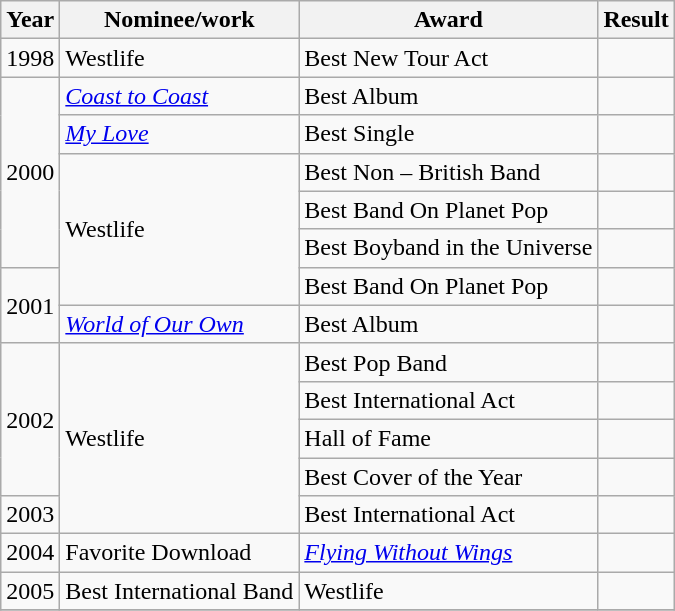<table class="wikitable">
<tr>
<th>Year</th>
<th>Nominee/work</th>
<th>Award</th>
<th>Result</th>
</tr>
<tr>
<td>1998</td>
<td>Westlife</td>
<td>Best New Tour Act</td>
<td></td>
</tr>
<tr>
<td rowspan="5">2000</td>
<td><em><a href='#'>Coast to Coast</a></em></td>
<td>Best Album</td>
<td></td>
</tr>
<tr>
<td><em><a href='#'>My Love</a></em></td>
<td>Best Single</td>
<td></td>
</tr>
<tr>
<td rowspan="4">Westlife</td>
<td>Best Non – British Band</td>
<td></td>
</tr>
<tr>
<td>Best Band On Planet Pop</td>
<td></td>
</tr>
<tr>
<td>Best Boyband in the Universe</td>
<td></td>
</tr>
<tr>
<td rowspan="2">2001</td>
<td>Best Band On Planet Pop</td>
<td></td>
</tr>
<tr>
<td><em><a href='#'>World of Our Own</a></em></td>
<td>Best Album</td>
<td></td>
</tr>
<tr>
<td rowspan="4">2002</td>
<td rowspan="5">Westlife</td>
<td>Best Pop Band</td>
<td></td>
</tr>
<tr>
<td>Best International Act</td>
<td></td>
</tr>
<tr>
<td>Hall of Fame</td>
<td></td>
</tr>
<tr>
<td>Best Cover of the Year</td>
<td></td>
</tr>
<tr>
<td>2003</td>
<td>Best International Act</td>
<td></td>
</tr>
<tr>
<td>2004</td>
<td>Favorite Download</td>
<td><em><a href='#'>Flying Without Wings</a></em></td>
<td></td>
</tr>
<tr>
<td>2005</td>
<td>Best International Band</td>
<td>Westlife</td>
<td></td>
</tr>
<tr>
</tr>
</table>
